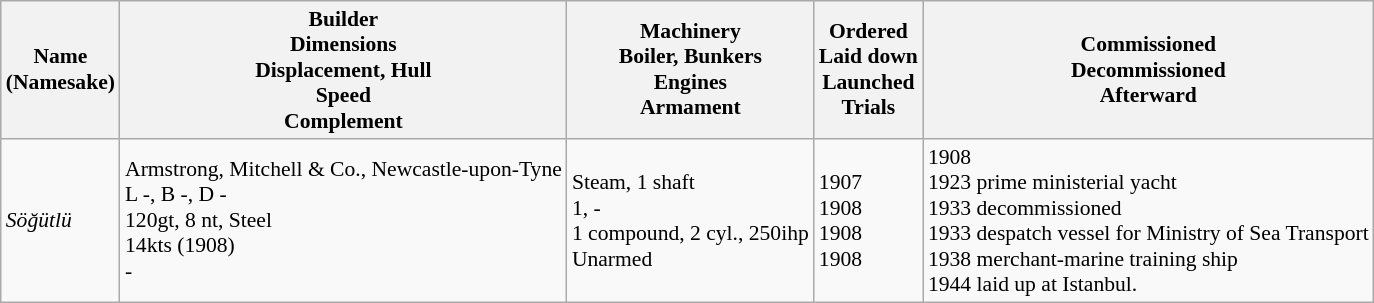<table class="wikitable" style="font-size:90%;">
<tr bgcolor="#e6e9ff">
<th>Name<br>(Namesake)</th>
<th>Builder<br>Dimensions<br>Displacement, Hull<br>Speed<br>Complement</th>
<th>Machinery<br>Boiler, Bunkers<br>Engines<br>Armament</th>
<th>Ordered<br>Laid down<br>Launched<br>Trials</th>
<th>Commissioned<br>Decommissioned<br>Afterward</th>
</tr>
<tr ---->
<td><em>Söğütlü</em></td>
<td> Armstrong, Mitchell & Co., Newcastle-upon-Tyne<br>L -, B -, D -<br>120gt, 8 nt, Steel<br>14kts (1908)<br>-</td>
<td>Steam, 1 shaft<br>1, -<br>1 compound, 2 cyl., 250ihp<br>Unarmed</td>
<td>1907<br>1908<br>1908<br>1908</td>
<td>1908<br>1923 prime ministerial yacht<br>1933 decommissioned<br>1933 despatch vessel for Ministry of Sea Transport<br>1938 merchant-marine training ship<br>1944 laid up at Istanbul.</td>
</tr>
</table>
